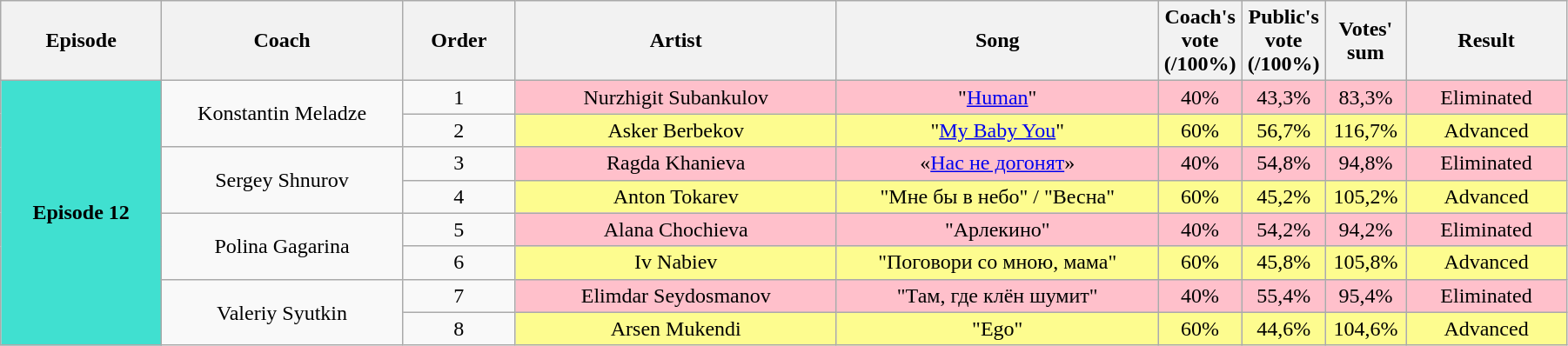<table class="wikitable" style="text-align:center; width:95%;">
<tr>
<th style="width:10%;">Episode</th>
<th style="width:15%;">Coach</th>
<th style="width:7%;">Order</th>
<th style="width:20%;">Artist</th>
<th style="width:20%;">Song</th>
<th style="width:5%;">Coach's vote (/100%)</th>
<th style="width:5%;">Public's vote (/100%)</th>
<th style="width:5%;">Votes' sum</th>
<th style="width:10%;">Result</th>
</tr>
<tr>
<th rowspan=12 style="background:turquoise;">Episode 12<br><small></small> </th>
<td rowspan=2>Konstantin Meladze</td>
<td>1</td>
<td style="background:pink;">Nurzhigit Subankulov</td>
<td style="background:pink;">"<a href='#'>Human</a>"</td>
<td style="background:pink;">40%</td>
<td style="background:pink;">43,3%</td>
<td style="background:pink;">83,3%</td>
<td style="background:pink;">Eliminated</td>
</tr>
<tr>
<td>2</td>
<td style="background:#fdfc8f;">Asker Berbekov</td>
<td style="background:#fdfc8f;">"<a href='#'>My Baby You</a>"</td>
<td style="background:#fdfc8f;">60%</td>
<td style="background:#fdfc8f;">56,7%</td>
<td style="background:#fdfc8f;">116,7%</td>
<td style="background:#fdfc8f;">Advanced</td>
</tr>
<tr>
<td rowspan=2>Sergey Shnurov</td>
<td>3</td>
<td style="background:pink;">Ragda Khanieva</td>
<td style="background:pink;">«<a href='#'>Нас не догонят</a>»</td>
<td style="background:pink;">40%</td>
<td style="background:pink;">54,8%</td>
<td style="background:pink;">94,8%</td>
<td style="background:pink;">Eliminated</td>
</tr>
<tr>
<td>4</td>
<td style="background:#fdfc8f;">Anton Tokarev</td>
<td style="background:#fdfc8f;">"Мне бы в небо" / "Весна"</td>
<td style="background:#fdfc8f;">60%</td>
<td style="background:#fdfc8f;">45,2%</td>
<td style="background:#fdfc8f;">105,2%</td>
<td style="background:#fdfc8f;">Advanced</td>
</tr>
<tr>
<td rowspan=2>Polina Gagarina</td>
<td>5</td>
<td style="background:pink;">Alana Chochieva</td>
<td style="background:pink;">"Арлекино"</td>
<td style="background:pink;">40%</td>
<td style="background:pink;">54,2%</td>
<td style="background:pink;">94,2%</td>
<td style="background:pink;">Eliminated</td>
</tr>
<tr>
<td>6</td>
<td style="background:#fdfc8f;">Iv Nabiev</td>
<td style="background:#fdfc8f;">"Поговори со мною, мама"</td>
<td style="background:#fdfc8f;">60%</td>
<td style="background:#fdfc8f;">45,8%</td>
<td style="background:#fdfc8f;">105,8%</td>
<td style="background:#fdfc8f;">Advanced</td>
</tr>
<tr>
<td rowspan=2>Valeriy Syutkin</td>
<td>7</td>
<td style="background:pink;">Elimdar Seydosmanov</td>
<td style="background:pink;">"Там, где клён шумит"</td>
<td style="background:pink;">40%</td>
<td style="background:pink;">55,4%</td>
<td style="background:pink;">95,4%</td>
<td style="background:pink;">Eliminated</td>
</tr>
<tr>
<td>8</td>
<td style="background:#fdfc8f;">Arsen Mukendi</td>
<td style="background:#fdfc8f;">"Ego"</td>
<td style="background:#fdfc8f;">60%</td>
<td style="background:#fdfc8f;">44,6%</td>
<td style="background:#fdfc8f;">104,6%</td>
<td style="background:#fdfc8f;">Advanced</td>
</tr>
</table>
